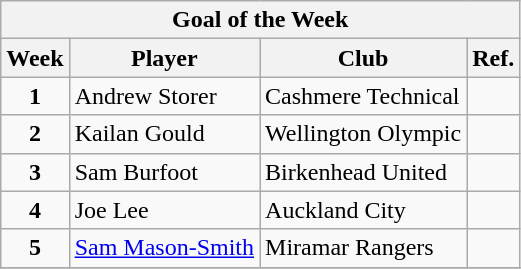<table class="wikitable collapsible collapsed">
<tr>
<th colspan="4">Goal of the Week</th>
</tr>
<tr>
<th>Week</th>
<th>Player</th>
<th>Club</th>
<th>Ref.</th>
</tr>
<tr>
<td style="text-align: center;"><strong>1</strong></td>
<td> Andrew Storer</td>
<td>Cashmere Technical</td>
<td></td>
</tr>
<tr>
<td style="text-align: center;"><strong>2</strong></td>
<td> Kailan Gould</td>
<td>Wellington Olympic</td>
<td></td>
</tr>
<tr>
<td style="text-align: center;"><strong>3</strong></td>
<td> Sam Burfoot</td>
<td>Birkenhead United</td>
<td></td>
</tr>
<tr>
<td style="text-align: center;"><strong>4</strong></td>
<td> Joe Lee</td>
<td>Auckland City</td>
<td></td>
</tr>
<tr>
<td style="text-align: center;"><strong>5</strong></td>
<td> <a href='#'>Sam Mason-Smith</a></td>
<td>Miramar Rangers</td>
<td></td>
</tr>
<tr>
</tr>
</table>
